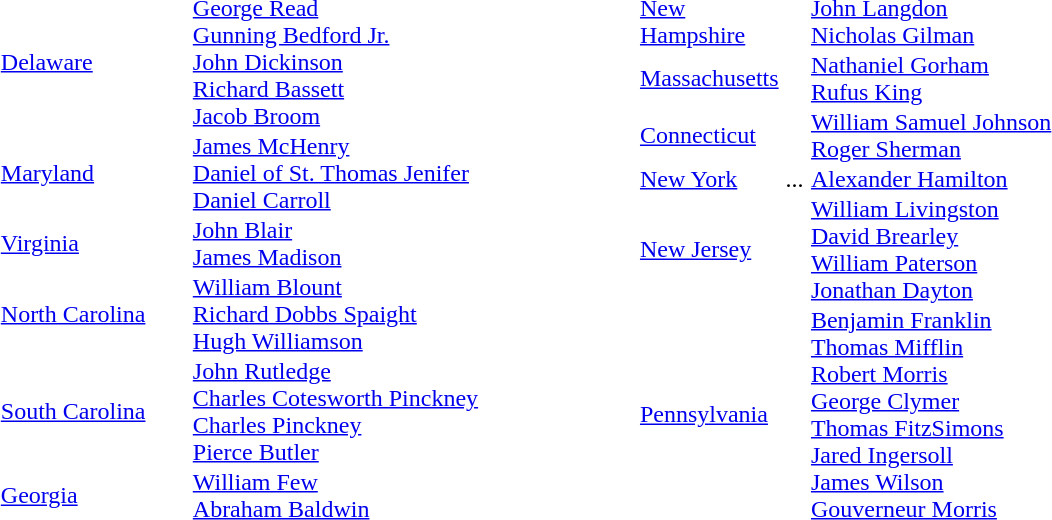<table class="floatleft" border="0" style="width:72%">
<tr>
<td style="width:6%;"><br><div><table cellpadding="0" style="border: 0px transparent">
<tr>
<th width="150"></th>
</tr>
<tr>
<td></td>
</tr>
</table>
</div></td>
<td></td>
<td style="width:47%;"><br><div><table cellpadding="0" style="border: 0px transparent">
<tr>
<th width="109"></th>
<th width="15"></th>
<th width="201"></th>
</tr>
<tr>
<td><a href='#'>Delaware</a></td>
<td></td>
<td><a href='#'>George Read</a><br><a href='#'>Gunning Bedford Jr.</a><br><a href='#'>John Dickinson</a><br><a href='#'>Richard Bassett</a><br><a href='#'>Jacob Broom</a></td>
</tr>
<tr>
<td><a href='#'>Maryland</a></td>
<td></td>
<td><a href='#'>James McHenry</a><br><a href='#'>Daniel of St. Thomas Jenifer</a><br><a href='#'>Daniel Carroll</a></td>
</tr>
<tr>
<td><a href='#'>Virginia</a></td>
<td></td>
<td><a href='#'>John Blair</a><br><a href='#'>James Madison</a></td>
</tr>
<tr>
<td><a href='#'>North Carolina</a></td>
<td></td>
<td><a href='#'>William Blount</a><br><a href='#'>Richard Dobbs Spaight</a><br><a href='#'>Hugh Williamson</a></td>
</tr>
<tr>
<td><a href='#'>South Carolina</a></td>
<td></td>
<td><a href='#'>John Rutledge</a><br><a href='#'>Charles Cotesworth Pinckney</a><br><a href='#'>Charles Pinckney</a><br><a href='#'>Pierce Butler</a></td>
</tr>
<tr>
<td><a href='#'>Georgia</a></td>
<td></td>
<td><a href='#'>William Few</a><br><a href='#'>Abraham Baldwin</a></td>
</tr>
</table>
</div></td>
<td></td>
<td style="width:47%;"><br><div><table cellpadding="0" style="border: 0px transparent">
<tr>
<th width="95"></th>
<th width="15"></th>
<th width="215"></th>
</tr>
<tr>
<td><a href='#'>New Hampshire</a></td>
<td></td>
<td><a href='#'>John Langdon</a><br><a href='#'>Nicholas Gilman</a></td>
</tr>
<tr>
<td><a href='#'>Massachusetts</a></td>
<td></td>
<td><a href='#'>Nathaniel Gorham</a><br><a href='#'>Rufus King</a></td>
</tr>
<tr>
<td><a href='#'>Connecticut</a></td>
<td></td>
<td><a href='#'>William Samuel Johnson</a><br><a href='#'>Roger Sherman</a></td>
</tr>
<tr>
<td><a href='#'>New York</a></td>
<td>...</td>
<td><a href='#'>Alexander Hamilton</a></td>
</tr>
<tr>
<td><a href='#'>New Jersey</a></td>
<td></td>
<td><a href='#'>William Livingston</a><br><a href='#'>David Brearley</a><br><a href='#'>William Paterson</a><br><a href='#'>Jonathan Dayton</a></td>
</tr>
<tr>
<td><a href='#'>Pennsylvania</a></td>
<td></td>
<td><a href='#'>Benjamin Franklin</a><br><a href='#'>Thomas Mifflin</a><br><a href='#'>Robert Morris</a><br><a href='#'>George Clymer</a><br><a href='#'>Thomas FitzSimons</a><br><a href='#'>Jared Ingersoll</a><br><a href='#'>James Wilson</a><br><a href='#'>Gouverneur Morris</a></td>
</tr>
</table>
</div></td>
</tr>
</table>
